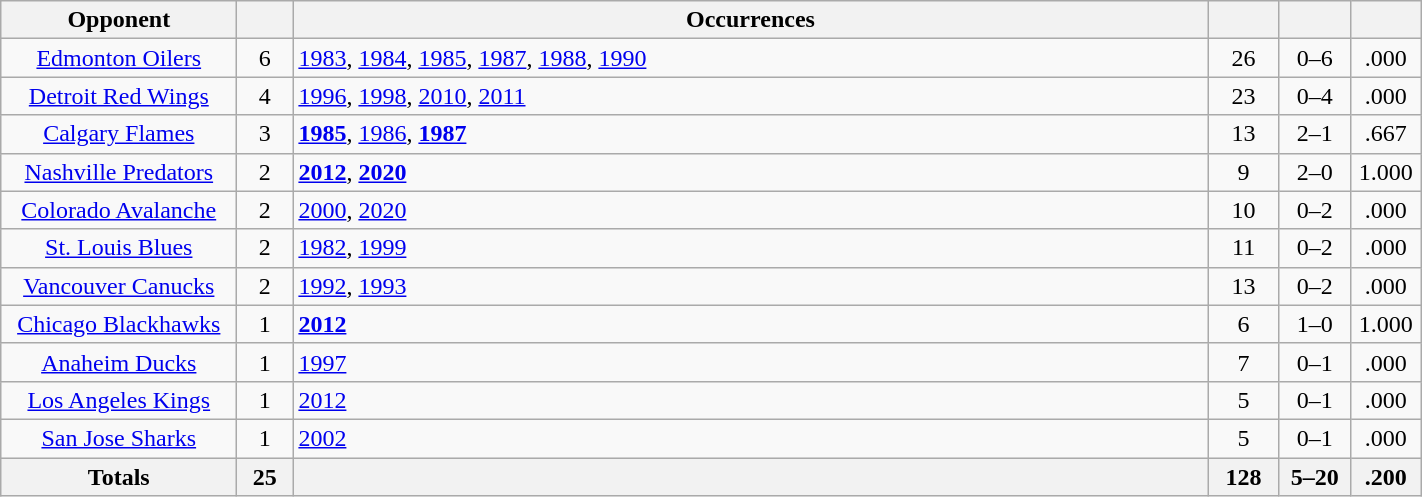<table class="wikitable sortable" style="text-align: center; width: 75%;">
<tr>
<th width="150">Opponent</th>
<th width="30"></th>
<th>Occurrences</th>
<th width="40"></th>
<th width="40"></th>
<th width="40"></th>
</tr>
<tr>
<td><a href='#'>Edmonton Oilers</a></td>
<td>6</td>
<td align=left><a href='#'>1983</a>, <a href='#'>1984</a>, <a href='#'>1985</a>, <a href='#'>1987</a>, <a href='#'>1988</a>, <a href='#'>1990</a></td>
<td>26</td>
<td>0–6</td>
<td>.000</td>
</tr>
<tr>
<td><a href='#'>Detroit Red Wings</a></td>
<td>4</td>
<td align=left><a href='#'>1996</a>, <a href='#'>1998</a>, <a href='#'>2010</a>, <a href='#'>2011</a></td>
<td>23</td>
<td>0–4</td>
<td>.000</td>
</tr>
<tr>
<td><a href='#'>Calgary Flames</a></td>
<td>3</td>
<td align=left><strong><a href='#'>1985</a></strong>, <a href='#'>1986</a>, <strong><a href='#'>1987</a></strong></td>
<td>13</td>
<td>2–1</td>
<td>.667</td>
</tr>
<tr>
<td><a href='#'>Nashville Predators</a></td>
<td>2</td>
<td align=left><strong><a href='#'>2012</a></strong>, <strong><a href='#'>2020</a></strong></td>
<td>9</td>
<td>2–0</td>
<td>1.000</td>
</tr>
<tr>
<td><a href='#'>Colorado Avalanche</a></td>
<td>2</td>
<td align=left><a href='#'>2000</a>, <a href='#'>2020</a></td>
<td>10</td>
<td>0–2</td>
<td>.000</td>
</tr>
<tr>
<td><a href='#'>St. Louis Blues</a></td>
<td>2</td>
<td align=left><a href='#'>1982</a>, <a href='#'>1999</a></td>
<td>11</td>
<td>0–2</td>
<td>.000</td>
</tr>
<tr>
<td><a href='#'>Vancouver Canucks</a></td>
<td>2</td>
<td align=left><a href='#'>1992</a>, <a href='#'>1993</a></td>
<td>13</td>
<td>0–2</td>
<td>.000</td>
</tr>
<tr>
<td><a href='#'>Chicago Blackhawks</a></td>
<td>1</td>
<td align=left><strong><a href='#'>2012</a></strong></td>
<td>6</td>
<td>1–0</td>
<td>1.000</td>
</tr>
<tr>
<td><a href='#'>Anaheim Ducks</a></td>
<td>1</td>
<td align=left><a href='#'>1997</a></td>
<td>7</td>
<td>0–1</td>
<td>.000</td>
</tr>
<tr>
<td><a href='#'>Los Angeles Kings</a></td>
<td>1</td>
<td align=left><a href='#'>2012</a></td>
<td>5</td>
<td>0–1</td>
<td>.000</td>
</tr>
<tr>
<td><a href='#'>San Jose Sharks</a></td>
<td>1</td>
<td align=left><a href='#'>2002</a></td>
<td>5</td>
<td>0–1</td>
<td>.000</td>
</tr>
<tr>
<th width="150">Totals</th>
<th width="30">25</th>
<th></th>
<th width="40">128</th>
<th width="40">5–20</th>
<th width="40">.200</th>
</tr>
</table>
